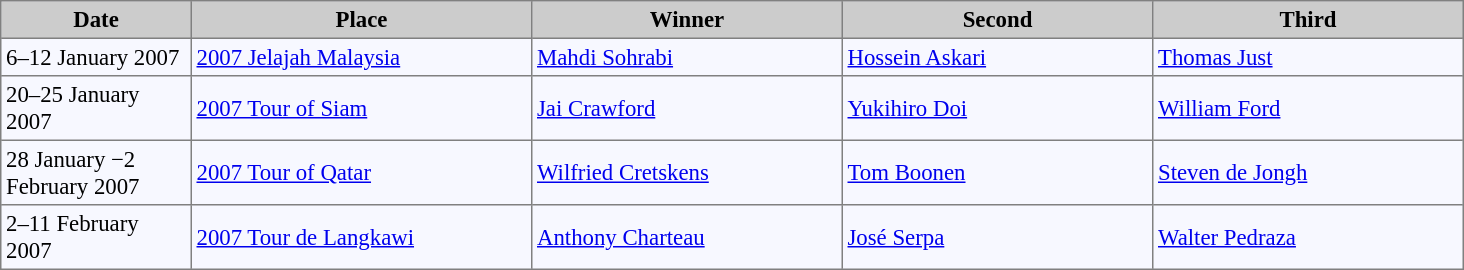<table bgcolor="#f7f8ff" cellpadding="3" cellspacing="0" border="1" style="font-size: 95%; border: gray solid 1px; border-collapse: collapse;">
<tr bgcolor="#CCCCCC">
<td align="center" width="120"><strong>Date</strong></td>
<td align="center" width="220"><strong>Place</strong></td>
<td align="center" width="200"><strong>Winner</strong></td>
<td align="center" width="200"><strong>Second</strong></td>
<td align="center" width="200"><strong>Third</strong></td>
</tr>
<tr align="left">
<td>6–12 January 2007</td>
<td> <a href='#'>2007 Jelajah Malaysia</a></td>
<td> <a href='#'>Mahdi Sohrabi</a></td>
<td> <a href='#'>Hossein Askari</a></td>
<td> <a href='#'>Thomas Just</a></td>
</tr>
<tr align="left">
<td>20–25 January 2007</td>
<td> <a href='#'>2007 Tour of Siam</a></td>
<td> <a href='#'>Jai Crawford</a></td>
<td> <a href='#'>Yukihiro Doi</a></td>
<td> <a href='#'>William Ford</a></td>
</tr>
<tr align="left">
<td>28 January −2 February 2007</td>
<td> <a href='#'>2007 Tour of Qatar</a></td>
<td> <a href='#'>Wilfried Cretskens</a></td>
<td> <a href='#'>Tom Boonen</a></td>
<td> <a href='#'>Steven de Jongh</a></td>
</tr>
<tr align="left">
<td>2–11 February 2007</td>
<td> <a href='#'>2007 Tour de Langkawi</a></td>
<td> <a href='#'>Anthony Charteau</a></td>
<td> <a href='#'>José Serpa</a></td>
<td> <a href='#'>Walter Pedraza</a></td>
</tr>
</table>
